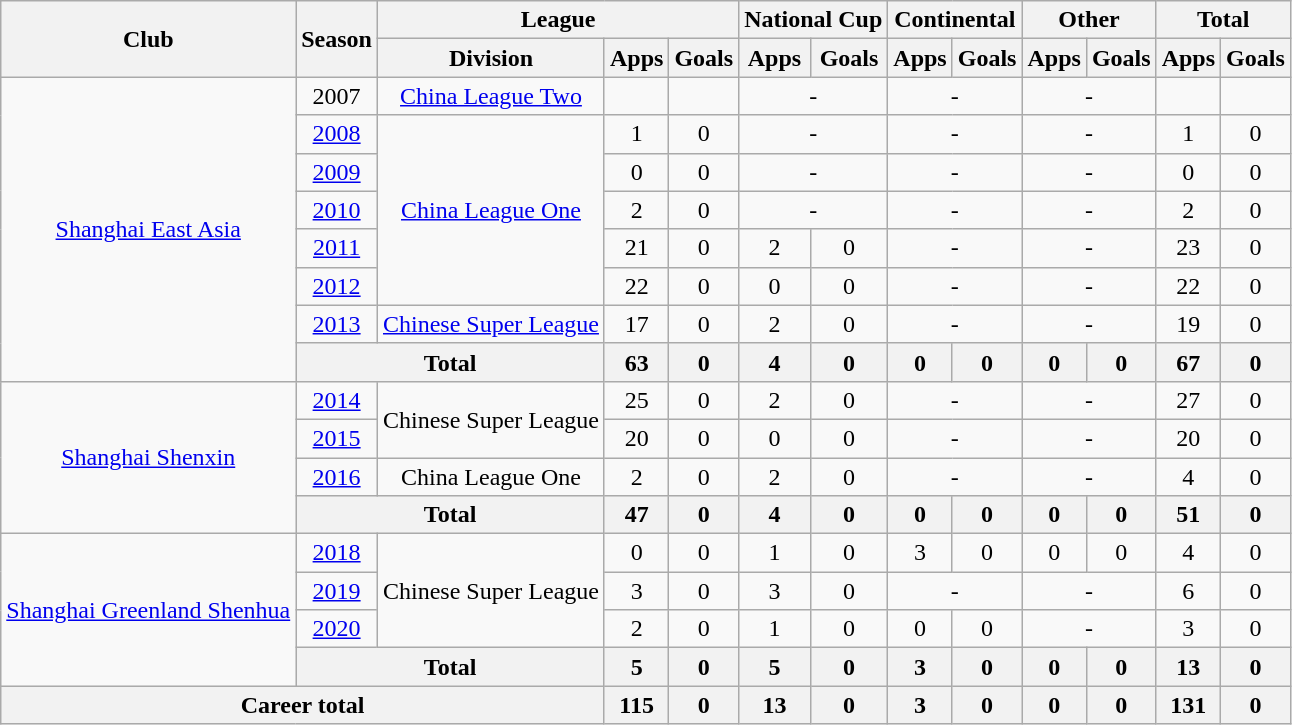<table class="wikitable" style="text-align: center">
<tr>
<th rowspan="2">Club</th>
<th rowspan="2">Season</th>
<th colspan="3">League</th>
<th colspan="2">National Cup</th>
<th colspan="2">Continental</th>
<th colspan="2">Other</th>
<th colspan="2">Total</th>
</tr>
<tr>
<th>Division</th>
<th>Apps</th>
<th>Goals</th>
<th>Apps</th>
<th>Goals</th>
<th>Apps</th>
<th>Goals</th>
<th>Apps</th>
<th>Goals</th>
<th>Apps</th>
<th>Goals</th>
</tr>
<tr>
<td rowspan="8"><a href='#'>Shanghai East Asia</a></td>
<td>2007</td>
<td><a href='#'>China League Two</a></td>
<td></td>
<td></td>
<td colspan="2">-</td>
<td colspan="2">-</td>
<td colspan="2">-</td>
<td></td>
<td></td>
</tr>
<tr>
<td><a href='#'>2008</a></td>
<td rowspan="5"><a href='#'>China League One</a></td>
<td>1</td>
<td>0</td>
<td colspan="2">-</td>
<td colspan="2">-</td>
<td colspan="2">-</td>
<td>1</td>
<td>0</td>
</tr>
<tr>
<td><a href='#'>2009</a></td>
<td>0</td>
<td>0</td>
<td colspan="2">-</td>
<td colspan="2">-</td>
<td colspan="2">-</td>
<td>0</td>
<td>0</td>
</tr>
<tr>
<td><a href='#'>2010</a></td>
<td>2</td>
<td>0</td>
<td colspan="2">-</td>
<td colspan="2">-</td>
<td colspan="2">-</td>
<td>2</td>
<td>0</td>
</tr>
<tr>
<td><a href='#'>2011</a></td>
<td>21</td>
<td>0</td>
<td>2</td>
<td>0</td>
<td colspan="2">-</td>
<td colspan="2">-</td>
<td>23</td>
<td>0</td>
</tr>
<tr>
<td><a href='#'>2012</a></td>
<td>22</td>
<td>0</td>
<td>0</td>
<td>0</td>
<td colspan="2">-</td>
<td colspan="2">-</td>
<td>22</td>
<td>0</td>
</tr>
<tr>
<td><a href='#'>2013</a></td>
<td><a href='#'>Chinese Super League</a></td>
<td>17</td>
<td>0</td>
<td>2</td>
<td>0</td>
<td colspan="2">-</td>
<td colspan="2">-</td>
<td>19</td>
<td>0</td>
</tr>
<tr>
<th colspan="2"><strong>Total</strong></th>
<th>63</th>
<th>0</th>
<th>4</th>
<th>0</th>
<th>0</th>
<th>0</th>
<th>0</th>
<th>0</th>
<th>67</th>
<th>0</th>
</tr>
<tr>
<td rowspan="4"><a href='#'>Shanghai Shenxin</a></td>
<td><a href='#'>2014</a></td>
<td rowspan="2">Chinese Super League</td>
<td>25</td>
<td>0</td>
<td>2</td>
<td>0</td>
<td colspan="2">-</td>
<td colspan="2">-</td>
<td>27</td>
<td>0</td>
</tr>
<tr>
<td><a href='#'>2015</a></td>
<td>20</td>
<td>0</td>
<td>0</td>
<td>0</td>
<td colspan="2">-</td>
<td colspan="2">-</td>
<td>20</td>
<td>0</td>
</tr>
<tr>
<td><a href='#'>2016</a></td>
<td>China League One</td>
<td>2</td>
<td>0</td>
<td>2</td>
<td>0</td>
<td colspan="2">-</td>
<td colspan="2">-</td>
<td>4</td>
<td>0</td>
</tr>
<tr>
<th colspan="2"><strong>Total</strong></th>
<th>47</th>
<th>0</th>
<th>4</th>
<th>0</th>
<th>0</th>
<th>0</th>
<th>0</th>
<th>0</th>
<th>51</th>
<th>0</th>
</tr>
<tr>
<td rowspan="4"><a href='#'>Shanghai Greenland Shenhua</a></td>
<td><a href='#'>2018</a></td>
<td rowspan="3">Chinese Super League</td>
<td>0</td>
<td>0</td>
<td>1</td>
<td>0</td>
<td>3</td>
<td>0</td>
<td>0</td>
<td>0</td>
<td>4</td>
<td>0</td>
</tr>
<tr>
<td><a href='#'>2019</a></td>
<td>3</td>
<td>0</td>
<td>3</td>
<td>0</td>
<td colspan="2">-</td>
<td colspan="2">-</td>
<td>6</td>
<td>0</td>
</tr>
<tr>
<td><a href='#'>2020</a></td>
<td>2</td>
<td>0</td>
<td>1</td>
<td>0</td>
<td>0</td>
<td>0</td>
<td colspan="2">-</td>
<td>3</td>
<td>0</td>
</tr>
<tr>
<th colspan="2"><strong>Total</strong></th>
<th>5</th>
<th>0</th>
<th>5</th>
<th>0</th>
<th>3</th>
<th>0</th>
<th>0</th>
<th>0</th>
<th>13</th>
<th>0</th>
</tr>
<tr>
<th colspan=3>Career total</th>
<th>115</th>
<th>0</th>
<th>13</th>
<th>0</th>
<th>3</th>
<th>0</th>
<th>0</th>
<th>0</th>
<th>131</th>
<th>0</th>
</tr>
</table>
